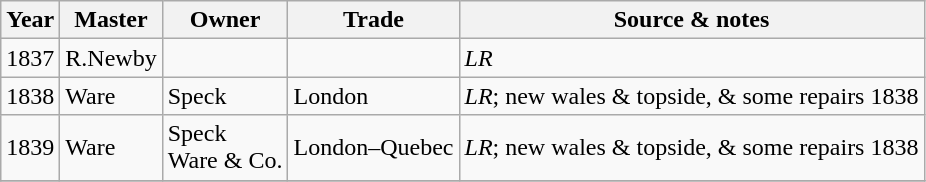<table class=" wikitable">
<tr>
<th>Year</th>
<th>Master</th>
<th>Owner</th>
<th>Trade</th>
<th>Source & notes</th>
</tr>
<tr>
<td>1837</td>
<td>R.Newby</td>
<td></td>
<td></td>
<td><em>LR</em></td>
</tr>
<tr>
<td>1838</td>
<td>Ware</td>
<td>Speck</td>
<td>London</td>
<td><em>LR</em>; new wales & topside, & some repairs 1838</td>
</tr>
<tr>
<td>1839</td>
<td>Ware</td>
<td>Speck<br>Ware & Co.</td>
<td>London–Quebec</td>
<td><em>LR</em>; new wales & topside, & some repairs 1838</td>
</tr>
<tr>
</tr>
</table>
